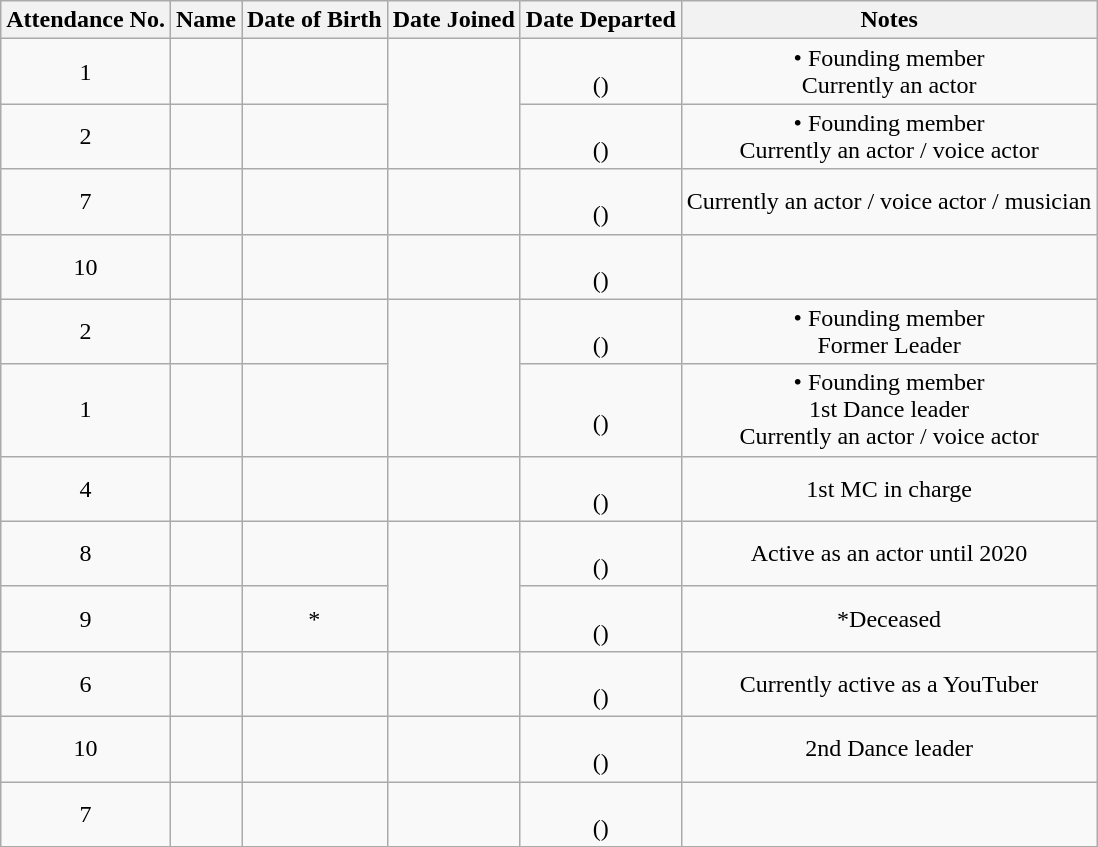<table class="wikitable sortable" style="text-align:center; font-size:;">
<tr>
<th>Attendance No.</th>
<th>Name</th>
<th>Date of Birth</th>
<th>Date Joined</th>
<th>Date Departed</th>
<th>Notes</th>
</tr>
<tr>
<td>1</td>
<td></td>
<td></td>
<td rowspan="2"></td>
<td><br>()</td>
<td>• Founding member<br>Currently an actor</td>
</tr>
<tr>
<td>2</td>
<td></td>
<td></td>
<td><br>()</td>
<td>• Founding member<br>Currently an actor / voice actor</td>
</tr>
<tr>
<td>7</td>
<td></td>
<td></td>
<td></td>
<td><br>()</td>
<td>Currently an actor / voice actor / musician</td>
</tr>
<tr>
<td>10</td>
<td></td>
<td></td>
<td></td>
<td><br>()</td>
<td></td>
</tr>
<tr>
<td>2</td>
<td> </td>
<td></td>
<td rowspan="2"></td>
<td><br>()</td>
<td>• Founding member<br> Former Leader</td>
</tr>
<tr>
<td>1</td>
<td> </td>
<td></td>
<td><br>()</td>
<td>• Founding member <br> 1st Dance leader<br>Currently an actor / voice actor</td>
</tr>
<tr>
<td>4</td>
<td> </td>
<td></td>
<td></td>
<td><br>()</td>
<td>1st MC in charge</td>
</tr>
<tr>
<td>8</td>
<td> </td>
<td></td>
<td rowspan="2"></td>
<td><br>()</td>
<td>Active as an actor until 2020</td>
</tr>
<tr>
<td>9</td>
<td> </td>
<td> *</td>
<td><br>()</td>
<td>*Deceased<br></td>
</tr>
<tr>
<td>6</td>
<td> </td>
<td></td>
<td></td>
<td><br>()</td>
<td>Currently active as a YouTuber</td>
</tr>
<tr>
<td>10</td>
<td> </td>
<td></td>
<td></td>
<td><br>()</td>
<td>2nd Dance leader</td>
</tr>
<tr>
<td>7</td>
<td> </td>
<td></td>
<td></td>
<td><br>()</td>
</tr>
</table>
